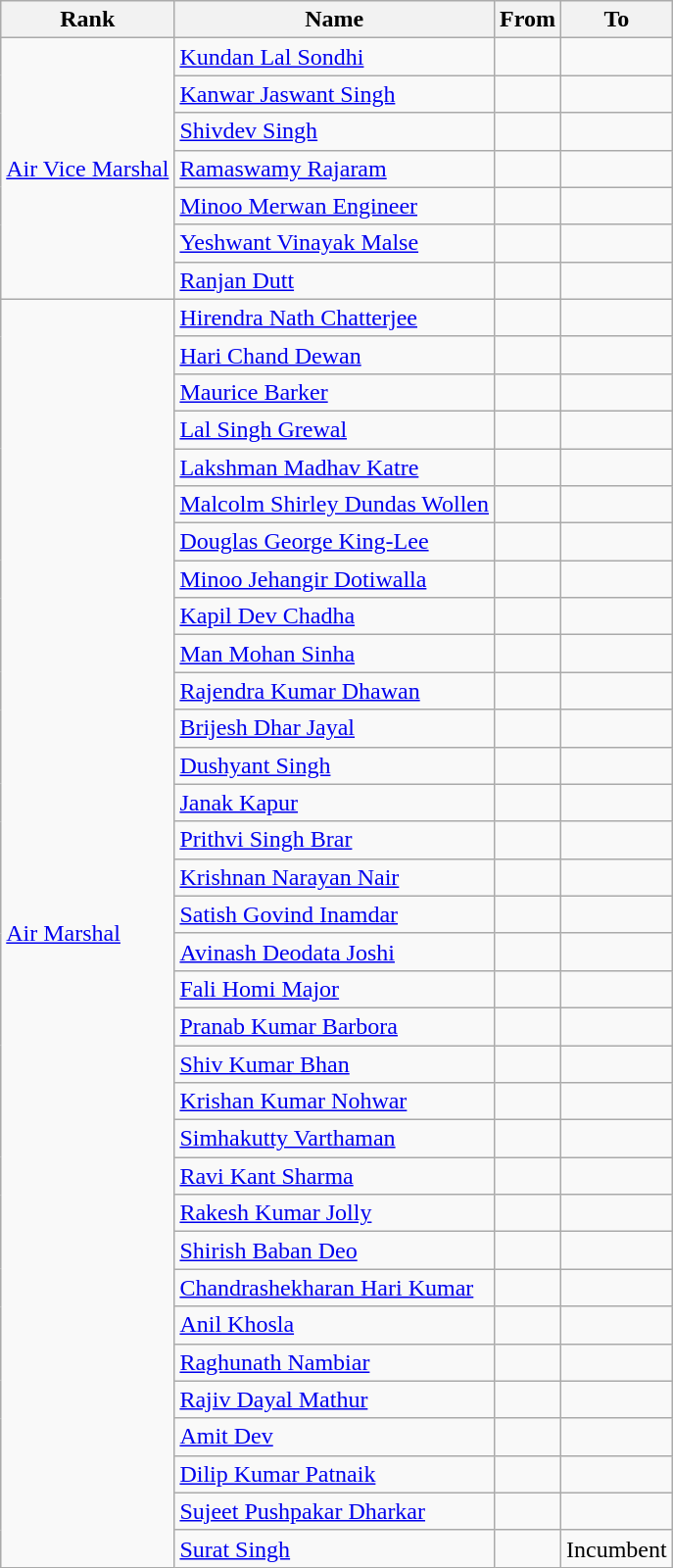<table class="wikitable sortable">
<tr>
<th>Rank</th>
<th>Name</th>
<th>From</th>
<th>To</th>
</tr>
<tr>
<td rowspan="7"><a href='#'>Air Vice Marshal</a></td>
<td><a href='#'>Kundan Lal Sondhi</a></td>
<td></td>
<td></td>
</tr>
<tr>
<td><a href='#'>Kanwar Jaswant Singh</a></td>
<td></td>
<td></td>
</tr>
<tr>
<td><a href='#'>Shivdev Singh</a></td>
<td></td>
<td></td>
</tr>
<tr>
<td><a href='#'>Ramaswamy Rajaram</a></td>
<td></td>
<td></td>
</tr>
<tr>
<td><a href='#'>Minoo Merwan Engineer</a></td>
<td></td>
<td></td>
</tr>
<tr>
<td><a href='#'>Yeshwant Vinayak Malse</a></td>
<td></td>
<td></td>
</tr>
<tr>
<td><a href='#'>Ranjan Dutt</a></td>
<td></td>
<td></td>
</tr>
<tr>
<td rowspan="34"><a href='#'>Air Marshal</a></td>
<td><a href='#'>Hirendra Nath Chatterjee</a></td>
<td></td>
<td></td>
</tr>
<tr>
<td><a href='#'>Hari Chand Dewan</a></td>
<td></td>
<td></td>
</tr>
<tr>
<td><a href='#'>Maurice Barker</a></td>
<td></td>
<td></td>
</tr>
<tr>
<td><a href='#'>Lal Singh Grewal</a></td>
<td></td>
<td></td>
</tr>
<tr>
<td><a href='#'>Lakshman Madhav Katre</a></td>
<td></td>
<td></td>
</tr>
<tr>
<td><a href='#'>Malcolm Shirley Dundas Wollen</a></td>
<td></td>
<td></td>
</tr>
<tr>
<td><a href='#'>Douglas George King-Lee</a></td>
<td></td>
<td></td>
</tr>
<tr>
<td><a href='#'>Minoo Jehangir Dotiwalla</a></td>
<td></td>
<td></td>
</tr>
<tr>
<td><a href='#'>Kapil Dev Chadha</a></td>
<td></td>
<td></td>
</tr>
<tr>
<td><a href='#'>Man Mohan Sinha</a></td>
<td></td>
<td></td>
</tr>
<tr>
<td><a href='#'>Rajendra Kumar Dhawan</a></td>
<td></td>
<td></td>
</tr>
<tr>
<td><a href='#'>Brijesh Dhar Jayal</a></td>
<td></td>
<td></td>
</tr>
<tr>
<td><a href='#'>Dushyant Singh</a></td>
<td></td>
<td></td>
</tr>
<tr>
<td><a href='#'>Janak Kapur</a></td>
<td></td>
<td></td>
</tr>
<tr>
<td><a href='#'>Prithvi Singh Brar</a></td>
<td></td>
<td></td>
</tr>
<tr>
<td><a href='#'>Krishnan Narayan Nair</a></td>
<td></td>
<td></td>
</tr>
<tr>
<td><a href='#'>Satish Govind Inamdar</a></td>
<td></td>
<td></td>
</tr>
<tr>
<td><a href='#'>Avinash Deodata Joshi</a></td>
<td></td>
<td></td>
</tr>
<tr>
<td><a href='#'>Fali Homi Major</a></td>
<td></td>
<td></td>
</tr>
<tr>
<td><a href='#'>Pranab Kumar Barbora</a></td>
<td></td>
<td></td>
</tr>
<tr>
<td><a href='#'>Shiv Kumar Bhan</a></td>
<td></td>
<td></td>
</tr>
<tr>
<td><a href='#'>Krishan Kumar Nohwar</a></td>
<td></td>
<td></td>
</tr>
<tr>
<td><a href='#'>Simhakutty Varthaman</a></td>
<td></td>
<td></td>
</tr>
<tr>
<td><a href='#'>Ravi Kant Sharma</a></td>
<td></td>
<td></td>
</tr>
<tr>
<td><a href='#'>Rakesh Kumar Jolly</a></td>
<td></td>
<td></td>
</tr>
<tr>
<td><a href='#'>Shirish Baban Deo</a></td>
<td></td>
<td></td>
</tr>
<tr>
<td><a href='#'>Chandrashekharan Hari Kumar</a></td>
<td></td>
<td></td>
</tr>
<tr>
<td><a href='#'>Anil Khosla</a></td>
<td></td>
<td></td>
</tr>
<tr>
<td><a href='#'>Raghunath Nambiar</a></td>
<td></td>
<td></td>
</tr>
<tr>
<td><a href='#'>Rajiv Dayal Mathur</a></td>
<td></td>
<td></td>
</tr>
<tr>
<td><a href='#'>Amit Dev</a></td>
<td></td>
<td></td>
</tr>
<tr>
<td><a href='#'>Dilip Kumar Patnaik</a></td>
<td></td>
<td></td>
</tr>
<tr>
<td><a href='#'>Sujeet Pushpakar Dharkar</a></td>
<td></td>
<td></td>
</tr>
<tr>
<td><a href='#'>Surat Singh</a></td>
<td></td>
<td>Incumbent</td>
</tr>
</table>
